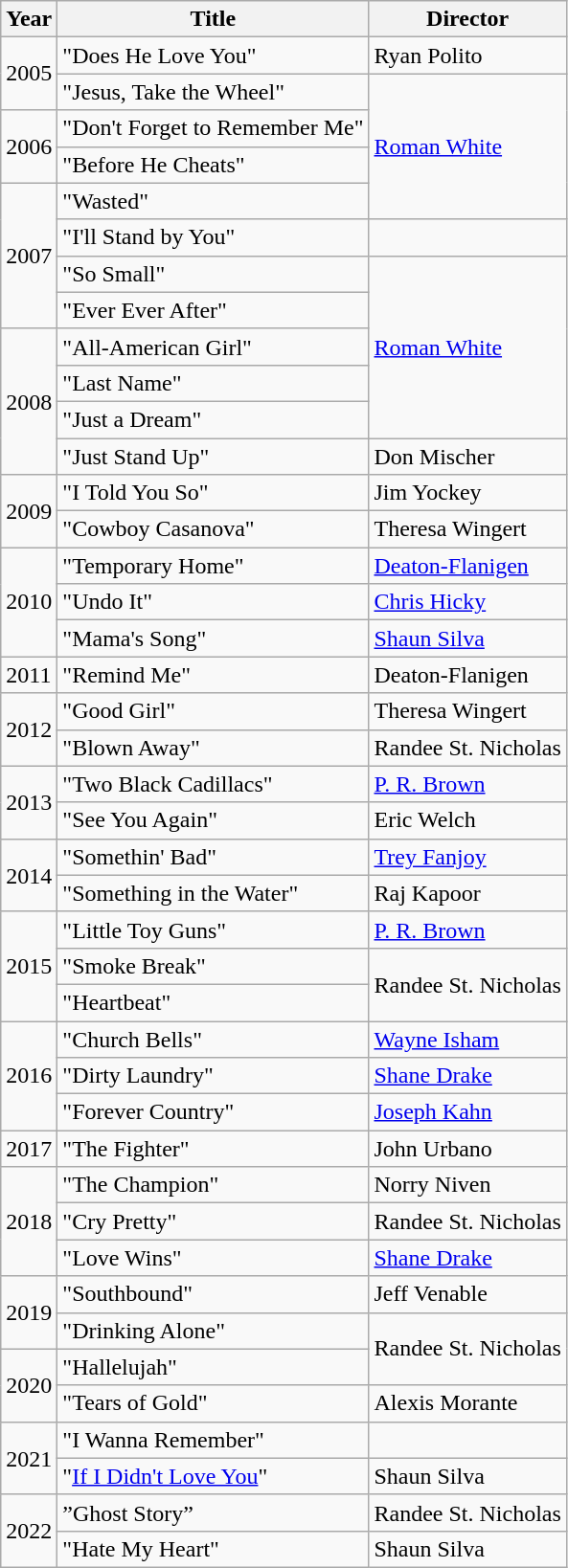<table class="wikitable plainrowheaders">
<tr>
<th>Year</th>
<th>Title</th>
<th>Director</th>
</tr>
<tr>
<td rowspan="2">2005</td>
<td>"Does He Love You" </td>
<td>Ryan Polito</td>
</tr>
<tr>
<td>"Jesus, Take the Wheel"</td>
<td rowspan="4"><a href='#'>Roman White</a></td>
</tr>
<tr>
<td rowspan="2">2006</td>
<td>"Don't Forget to Remember Me"</td>
</tr>
<tr>
<td>"Before He Cheats"</td>
</tr>
<tr>
<td rowspan="4">2007</td>
<td>"Wasted"</td>
</tr>
<tr>
<td>"I'll Stand by You"</td>
<td></td>
</tr>
<tr>
<td>"So Small"</td>
<td rowspan="5"><a href='#'>Roman White</a></td>
</tr>
<tr>
<td>"Ever Ever After"</td>
</tr>
<tr>
<td rowspan="4">2008</td>
<td>"All-American Girl"</td>
</tr>
<tr>
<td>"Last Name"</td>
</tr>
<tr>
<td>"Just a Dream"</td>
</tr>
<tr>
<td>"Just Stand Up"</td>
<td>Don Mischer</td>
</tr>
<tr>
<td rowspan="2">2009</td>
<td>"I Told You So" </td>
<td>Jim Yockey</td>
</tr>
<tr>
<td>"Cowboy Casanova"</td>
<td>Theresa Wingert</td>
</tr>
<tr>
<td rowspan="3">2010</td>
<td>"Temporary Home"</td>
<td><a href='#'>Deaton-Flanigen</a></td>
</tr>
<tr>
<td>"Undo It"</td>
<td><a href='#'>Chris Hicky</a></td>
</tr>
<tr>
<td>"Mama's Song"</td>
<td><a href='#'>Shaun Silva</a></td>
</tr>
<tr>
<td>2011</td>
<td>"Remind Me" </td>
<td>Deaton-Flanigen</td>
</tr>
<tr>
<td rowspan="2">2012</td>
<td>"Good Girl"</td>
<td>Theresa Wingert</td>
</tr>
<tr>
<td>"Blown Away"</td>
<td>Randee St. Nicholas</td>
</tr>
<tr>
<td rowspan="2">2013</td>
<td>"Two Black Cadillacs"</td>
<td><a href='#'>P. R. Brown</a></td>
</tr>
<tr>
<td>"See You Again"</td>
<td>Eric Welch</td>
</tr>
<tr>
<td rowspan="2">2014</td>
<td>"Somethin' Bad" </td>
<td><a href='#'>Trey Fanjoy</a></td>
</tr>
<tr>
<td>"Something in the Water"</td>
<td>Raj Kapoor</td>
</tr>
<tr>
<td rowspan="3">2015</td>
<td>"Little Toy Guns"</td>
<td><a href='#'>P. R. Brown</a></td>
</tr>
<tr>
<td>"Smoke Break"</td>
<td rowspan="2">Randee St. Nicholas</td>
</tr>
<tr>
<td>"Heartbeat"</td>
</tr>
<tr>
<td rowspan="3">2016</td>
<td>"Church Bells"</td>
<td><a href='#'>Wayne Isham</a></td>
</tr>
<tr>
<td>"Dirty Laundry"</td>
<td><a href='#'>Shane Drake</a></td>
</tr>
<tr>
<td>"Forever Country" </td>
<td><a href='#'>Joseph Kahn</a></td>
</tr>
<tr>
<td>2017</td>
<td>"The Fighter" </td>
<td>John Urbano</td>
</tr>
<tr>
<td rowspan="3">2018</td>
<td>"The Champion" </td>
<td>Norry Niven</td>
</tr>
<tr>
<td>"Cry Pretty"</td>
<td>Randee St. Nicholas</td>
</tr>
<tr>
<td>"Love Wins"</td>
<td><a href='#'>Shane Drake</a></td>
</tr>
<tr>
<td rowspan="2">2019</td>
<td>"Southbound"</td>
<td>Jeff Venable</td>
</tr>
<tr>
<td>"Drinking Alone"</td>
<td rowspan="2">Randee St. Nicholas</td>
</tr>
<tr>
<td rowspan="2">2020</td>
<td>"Hallelujah" </td>
</tr>
<tr>
<td>"Tears of Gold" </td>
<td>Alexis Morante</td>
</tr>
<tr>
<td rowspan=2>2021</td>
<td>"I Wanna Remember" </td>
<td></td>
</tr>
<tr>
<td>"<a href='#'>If I Didn't Love You</a>" </td>
<td>Shaun Silva</td>
</tr>
<tr>
<td rowspan=2>2022</td>
<td>”Ghost Story”</td>
<td>Randee St. Nicholas</td>
</tr>
<tr>
<td>"Hate My Heart"</td>
<td>Shaun Silva</td>
</tr>
</table>
